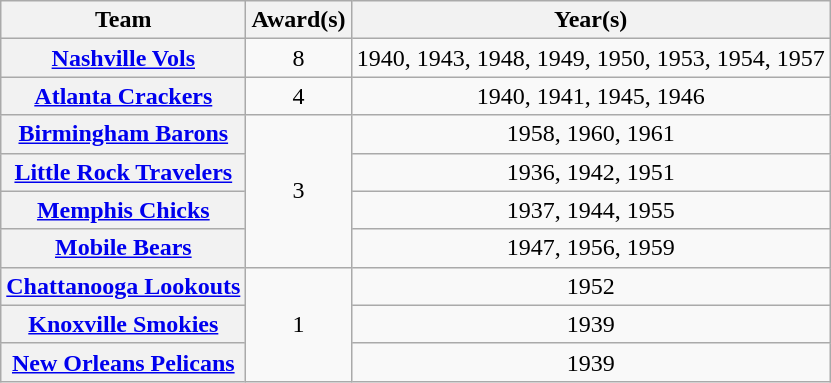<table class="wikitable sortable plainrowheaders" style="text-align:center">
<tr>
<th scope="col">Team</th>
<th scope="col">Award(s)</th>
<th scope="col">Year(s)</th>
</tr>
<tr>
<th scope="row" style="text-align:center"><a href='#'>Nashville Vols</a></th>
<td>8</td>
<td>1940, 1943, 1948, 1949, 1950, 1953, 1954, 1957</td>
</tr>
<tr>
<th scope="row" style="text-align:center"><a href='#'>Atlanta Crackers</a></th>
<td>4</td>
<td>1940, 1941, 1945, 1946</td>
</tr>
<tr>
<th scope="row" style="text-align:center"><a href='#'>Birmingham Barons</a></th>
<td rowspan="4">3</td>
<td>1958, 1960, 1961</td>
</tr>
<tr>
<th scope="row" style="text-align:center"><a href='#'>Little Rock Travelers</a></th>
<td>1936, 1942, 1951</td>
</tr>
<tr>
<th scope="row" style="text-align:center"><a href='#'>Memphis Chicks</a></th>
<td>1937, 1944, 1955</td>
</tr>
<tr>
<th scope="row" style="text-align:center"><a href='#'>Mobile Bears</a></th>
<td>1947, 1956, 1959</td>
</tr>
<tr>
<th scope="row" style="text-align:center"><a href='#'>Chattanooga Lookouts</a></th>
<td rowspan="3">1</td>
<td>1952</td>
</tr>
<tr>
<th scope="row" style="text-align:center"><a href='#'>Knoxville Smokies</a></th>
<td>1939</td>
</tr>
<tr>
<th scope="row" style="text-align:center"><a href='#'>New Orleans Pelicans</a></th>
<td>1939</td>
</tr>
</table>
